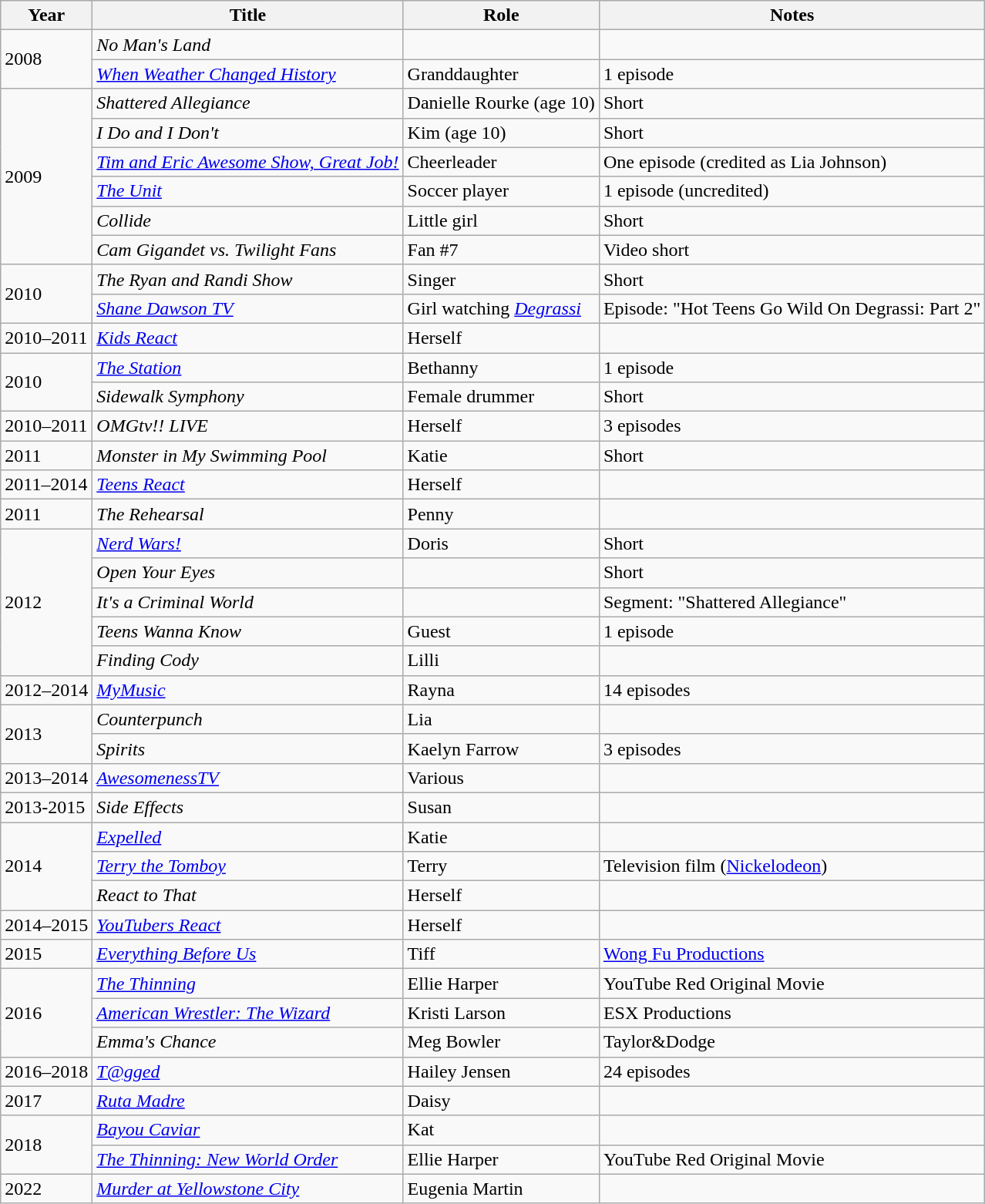<table class="wikitable sortable">
<tr>
<th>Year</th>
<th>Title</th>
<th>Role</th>
<th class="unsortable">Notes</th>
</tr>
<tr>
<td rowspan=2>2008</td>
<td><em>No Man's Land</em></td>
<td></td>
<td></td>
</tr>
<tr>
<td><em><a href='#'>When Weather Changed History</a></em></td>
<td>Granddaughter</td>
<td>1 episode</td>
</tr>
<tr>
<td rowspan=6>2009</td>
<td><em>Shattered Allegiance</em></td>
<td>Danielle Rourke (age 10)</td>
<td>Short</td>
</tr>
<tr>
<td><em>I Do and I Don't</em></td>
<td>Kim (age 10)</td>
<td>Short</td>
</tr>
<tr>
<td><em><a href='#'>Tim and Eric Awesome Show, Great Job!</a></em></td>
<td>Cheerleader</td>
<td>One episode (credited as Lia Johnson)</td>
</tr>
<tr>
<td><em><a href='#'>The Unit</a></em></td>
<td>Soccer player</td>
<td>1 episode (uncredited)</td>
</tr>
<tr>
<td><em>Collide</em></td>
<td>Little girl</td>
<td>Short</td>
</tr>
<tr>
<td><em>Cam Gigandet vs. Twilight Fans</em></td>
<td>Fan #7</td>
<td>Video short</td>
</tr>
<tr>
<td rowspan=2>2010</td>
<td><em>The Ryan and Randi Show</em></td>
<td>Singer</td>
<td>Short</td>
</tr>
<tr>
<td><em> <a href='#'>Shane Dawson TV</a></em></td>
<td>Girl watching <em><a href='#'>Degrassi</a></em></td>
<td>Episode: "Hot Teens Go Wild On Degrassi: Part 2"</td>
</tr>
<tr>
<td>2010–2011</td>
<td><em><a href='#'>Kids React</a></em></td>
<td>Herself</td>
<td></td>
</tr>
<tr>
<td rowspan=2>2010</td>
<td><em><a href='#'>The Station</a></em></td>
<td>Bethanny</td>
<td>1 episode</td>
</tr>
<tr>
<td><em>Sidewalk Symphony</em></td>
<td>Female drummer</td>
<td>Short</td>
</tr>
<tr>
<td>2010–2011</td>
<td><em>OMGtv!! LIVE</em></td>
<td>Herself</td>
<td>3 episodes</td>
</tr>
<tr>
<td>2011</td>
<td><em>Monster in My Swimming Pool</em></td>
<td>Katie</td>
<td>Short</td>
</tr>
<tr>
<td>2011–2014</td>
<td><em><a href='#'>Teens React</a></em></td>
<td>Herself</td>
<td></td>
</tr>
<tr>
<td>2011</td>
<td><em>The Rehearsal</em></td>
<td>Penny</td>
<td></td>
</tr>
<tr>
<td rowspan=5>2012</td>
<td><em><a href='#'>Nerd Wars!</a></em></td>
<td>Doris</td>
<td>Short</td>
</tr>
<tr>
<td><em>Open Your Eyes</em></td>
<td></td>
<td>Short</td>
</tr>
<tr>
<td><em>It's a Criminal World</em></td>
<td></td>
<td>Segment: "Shattered Allegiance"</td>
</tr>
<tr>
<td><em>Teens Wanna Know</em></td>
<td>Guest</td>
<td>1 episode</td>
</tr>
<tr>
<td><em>Finding Cody</em></td>
<td>Lilli</td>
<td></td>
</tr>
<tr>
<td>2012–2014</td>
<td><em><a href='#'>MyMusic</a></em></td>
<td>Rayna</td>
<td>14 episodes</td>
</tr>
<tr>
<td rowspan=2>2013</td>
<td><em>Counterpunch</em></td>
<td>Lia</td>
<td></td>
</tr>
<tr>
<td><em>Spirits</em></td>
<td>Kaelyn Farrow</td>
<td>3 episodes</td>
</tr>
<tr>
<td>2013–2014</td>
<td><em><a href='#'>AwesomenessTV</a></em></td>
<td>Various</td>
<td></td>
</tr>
<tr>
<td>2013-2015</td>
<td><em>Side Effects</em></td>
<td>Susan</td>
<td></td>
</tr>
<tr>
<td rowspan=3>2014</td>
<td><em><a href='#'>Expelled</a></em></td>
<td>Katie</td>
<td></td>
</tr>
<tr>
<td><em><a href='#'>Terry the Tomboy</a></em></td>
<td>Terry</td>
<td>Television film (<a href='#'>Nickelodeon</a>)</td>
</tr>
<tr>
<td><em>React to That</em></td>
<td>Herself</td>
<td></td>
</tr>
<tr>
<td>2014–2015</td>
<td><em><a href='#'>YouTubers React</a></em></td>
<td>Herself</td>
<td></td>
</tr>
<tr>
<td>2015</td>
<td><em><a href='#'>Everything Before Us</a></em></td>
<td>Tiff</td>
<td><a href='#'>Wong Fu Productions</a></td>
</tr>
<tr>
<td rowspan=3>2016</td>
<td><em><a href='#'>The Thinning</a></em></td>
<td>Ellie Harper</td>
<td>YouTube Red Original Movie</td>
</tr>
<tr>
<td><em><a href='#'>American Wrestler: The Wizard</a></em></td>
<td>Kristi Larson</td>
<td>ESX Productions</td>
</tr>
<tr>
<td><em>Emma's Chance</em></td>
<td>Meg Bowler</td>
<td>Taylor&Dodge</td>
</tr>
<tr>
<td>2016–2018</td>
<td><em><a href='#'>T@gged</a></em></td>
<td>Hailey Jensen</td>
<td>24 episodes</td>
</tr>
<tr>
<td>2017</td>
<td><em><a href='#'>Ruta Madre</a></em></td>
<td>Daisy</td>
<td></td>
</tr>
<tr>
<td rowspan=2>2018</td>
<td><em><a href='#'>Bayou Caviar</a></em></td>
<td>Kat</td>
<td></td>
</tr>
<tr>
<td><em><a href='#'>The Thinning: New World Order</a></em></td>
<td>Ellie Harper</td>
<td>YouTube Red Original Movie</td>
</tr>
<tr>
<td>2022</td>
<td><em><a href='#'>Murder at Yellowstone City</a></em></td>
<td>Eugenia Martin</td>
<td><br></td>
</tr>
</table>
